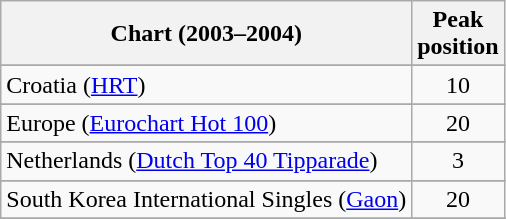<table class="wikitable sortable plainrowheaders">
<tr>
<th>Chart (2003–2004)</th>
<th>Peak<br>position</th>
</tr>
<tr>
</tr>
<tr>
</tr>
<tr>
</tr>
<tr>
</tr>
<tr>
</tr>
<tr>
<td>Croatia (<a href='#'>HRT</a>)</td>
<td align="center">10</td>
</tr>
<tr>
</tr>
<tr>
<td>Europe (<a href='#'>Eurochart Hot 100</a>)</td>
<td align="center">20</td>
</tr>
<tr>
</tr>
<tr>
</tr>
<tr>
</tr>
<tr>
</tr>
<tr>
</tr>
<tr>
<td>Netherlands (<a href='#'>Dutch Top 40 Tipparade</a>)</td>
<td style="text-align:center;">3</td>
</tr>
<tr>
</tr>
<tr>
</tr>
<tr>
</tr>
<tr>
</tr>
<tr>
<td>South Korea International Singles (<a href='#'>Gaon</a>)</td>
<td style="text-align:center;">20</td>
</tr>
<tr>
</tr>
<tr>
</tr>
<tr>
</tr>
<tr>
</tr>
<tr>
</tr>
<tr>
</tr>
<tr>
</tr>
<tr>
</tr>
<tr>
</tr>
</table>
